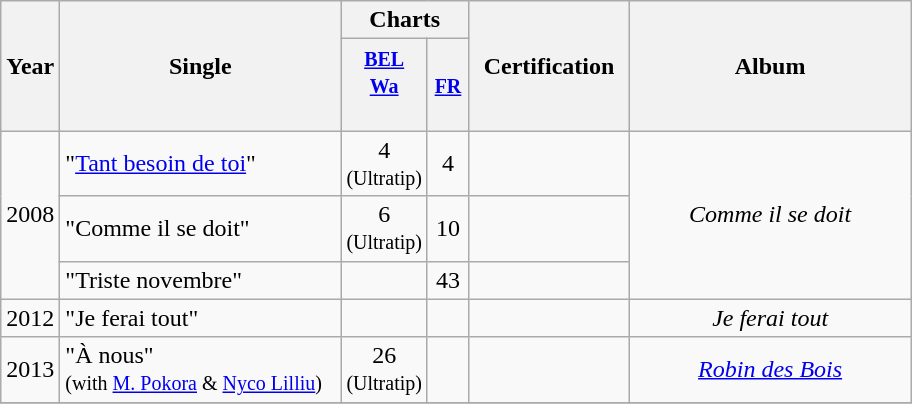<table class="wikitable">
<tr>
<th align="center" rowspan="2">Year</th>
<th align="center" rowspan="2" width="180">Single</th>
<th align="center" colspan="2">Charts</th>
<th align="center" rowspan="2" width="100">Certification</th>
<th align="center" rowspan="2" width="180">Album</th>
</tr>
<tr>
<th width="20"><small><a href='#'>BEL <br>Wa</a><br></small><br></th>
<th width="20"><small><a href='#'>FR</a></small><br></th>
</tr>
<tr>
<td align="center" rowspan="3">2008</td>
<td>"<a href='#'>Tant besoin de toi</a>"</td>
<td align="center">4<br><small>(Ultratip)</small></td>
<td align="center">4</td>
<td align="center"></td>
<td align="center" rowspan="3"><em>Comme il se doit</em></td>
</tr>
<tr>
<td>"Comme il se doit"</td>
<td align="center">6<br><small>(Ultratip)</small></td>
<td align="center">10</td>
<td align="center"></td>
</tr>
<tr>
<td>"Triste novembre"</td>
<td align="center"></td>
<td align="center">43</td>
<td align="center"></td>
</tr>
<tr>
<td align="center" rowspan="1">2012</td>
<td>"Je ferai tout"</td>
<td align="center"></td>
<td align="center"></td>
<td align="center"></td>
<td align="center"><em>Je ferai tout</em></td>
</tr>
<tr>
<td align="center" rowspan="1">2013</td>
<td>"À nous" <br><small>(with <a href='#'>M. Pokora</a> & <a href='#'>Nyco Lilliu</a>)</small></td>
<td align="center">26<br><small>(Ultratip)</small></td>
<td align="center"></td>
<td align="center"></td>
<td align="center"><em><a href='#'>Robin des Bois</a></em></td>
</tr>
<tr>
</tr>
</table>
